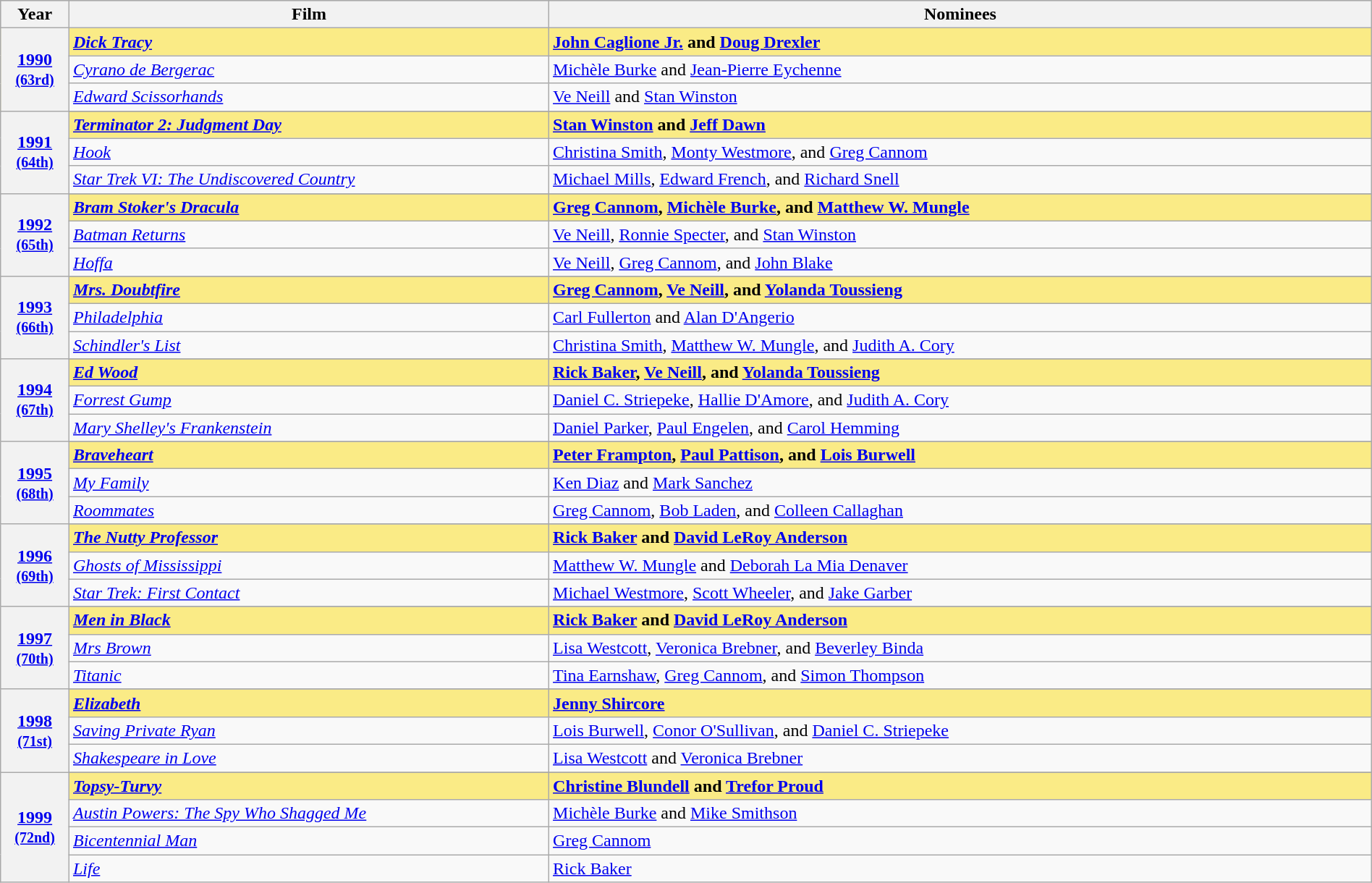<table class="wikitable" style="width:100%">
<tr bgcolor="#bebebe">
<th width="5%">Year</th>
<th width="35%">Film</th>
<th width="60%">Nominees</th>
</tr>
<tr style="background:#FAEB86">
<th rowspan="3"><a href='#'>1990</a><br><small><a href='#'>(63rd)</a></small></th>
<td><strong><em><a href='#'>Dick Tracy</a></em></strong></td>
<td><strong><a href='#'>John Caglione Jr.</a> and <a href='#'>Doug Drexler</a></strong></td>
</tr>
<tr>
<td><em><a href='#'>Cyrano de Bergerac</a></em></td>
<td><a href='#'>Michèle Burke</a> and <a href='#'>Jean-Pierre Eychenne</a></td>
</tr>
<tr>
<td><em><a href='#'>Edward Scissorhands</a></em></td>
<td><a href='#'>Ve Neill</a> and <a href='#'>Stan Winston</a></td>
</tr>
<tr>
<th rowspan="4" style="text-align:center"><a href='#'>1991</a><br><small><a href='#'>(64th)</a></small></th>
</tr>
<tr style="background:#FAEB86">
<td><strong><em><a href='#'>Terminator 2: Judgment Day</a></em></strong></td>
<td><strong><a href='#'>Stan Winston</a> and <a href='#'>Jeff Dawn</a></strong></td>
</tr>
<tr>
<td><em><a href='#'>Hook</a></em></td>
<td><a href='#'>Christina Smith</a>, <a href='#'>Monty Westmore</a>, and <a href='#'>Greg Cannom</a></td>
</tr>
<tr>
<td><em><a href='#'>Star Trek VI: The Undiscovered Country</a></em></td>
<td><a href='#'>Michael Mills</a>, <a href='#'>Edward French</a>, and <a href='#'>Richard Snell</a></td>
</tr>
<tr>
<th rowspan="4" style="text-align:center"><a href='#'>1992</a><br><small><a href='#'>(65th)</a></small></th>
</tr>
<tr style="background:#FAEB86">
<td><strong><em><a href='#'>Bram Stoker's Dracula</a></em></strong></td>
<td><strong><a href='#'>Greg Cannom</a>, <a href='#'>Michèle Burke</a>, and <a href='#'>Matthew W. Mungle</a></strong></td>
</tr>
<tr>
<td><em><a href='#'>Batman Returns</a></em></td>
<td><a href='#'>Ve Neill</a>, <a href='#'>Ronnie Specter</a>, and <a href='#'>Stan Winston</a></td>
</tr>
<tr>
<td><em><a href='#'>Hoffa</a></em></td>
<td><a href='#'>Ve Neill</a>, <a href='#'>Greg Cannom</a>, and <a href='#'>John Blake</a></td>
</tr>
<tr>
<th rowspan="4" style="text-align:center"><a href='#'>1993</a><br><small><a href='#'>(66th)</a></small></th>
</tr>
<tr style="background:#FAEB86">
<td><strong><em><a href='#'>Mrs. Doubtfire</a></em></strong></td>
<td><strong><a href='#'>Greg Cannom</a>, <a href='#'>Ve Neill</a>, and <a href='#'>Yolanda Toussieng</a></strong></td>
</tr>
<tr>
<td><em><a href='#'>Philadelphia</a></em></td>
<td><a href='#'>Carl Fullerton</a> and <a href='#'>Alan D'Angerio</a></td>
</tr>
<tr>
<td><em><a href='#'>Schindler's List</a></em></td>
<td><a href='#'>Christina Smith</a>, <a href='#'>Matthew W. Mungle</a>, and <a href='#'>Judith A. Cory</a></td>
</tr>
<tr>
<th rowspan="4" style="text-align:center"><a href='#'>1994</a><br><small><a href='#'>(67th)</a></small></th>
</tr>
<tr style="background:#FAEB86">
<td><strong><em><a href='#'>Ed Wood</a></em></strong></td>
<td><strong><a href='#'>Rick Baker</a>, <a href='#'>Ve Neill</a>, and <a href='#'>Yolanda Toussieng</a></strong></td>
</tr>
<tr>
<td><em><a href='#'>Forrest Gump</a></em></td>
<td><a href='#'>Daniel C. Striepeke</a>, <a href='#'>Hallie D'Amore</a>, and <a href='#'>Judith A. Cory</a></td>
</tr>
<tr>
<td><em><a href='#'>Mary Shelley's Frankenstein</a></em></td>
<td><a href='#'>Daniel Parker</a>, <a href='#'>Paul Engelen</a>, and <a href='#'>Carol Hemming</a></td>
</tr>
<tr>
<th rowspan="4" style="text-align:center"><a href='#'>1995</a><br><small><a href='#'>(68th)</a></small></th>
</tr>
<tr style="background:#FAEB86">
<td><strong><em><a href='#'>Braveheart</a></em></strong></td>
<td><strong><a href='#'>Peter Frampton</a>, <a href='#'>Paul Pattison</a>, and <a href='#'>Lois Burwell</a></strong></td>
</tr>
<tr>
<td><em><a href='#'>My Family</a></em></td>
<td><a href='#'>Ken Diaz</a> and <a href='#'>Mark Sanchez</a></td>
</tr>
<tr>
<td><em><a href='#'>Roommates</a></em></td>
<td><a href='#'>Greg Cannom</a>, <a href='#'>Bob Laden</a>, and <a href='#'>Colleen Callaghan</a></td>
</tr>
<tr>
<th rowspan="4" style="text-align:center"><a href='#'>1996</a><br><small><a href='#'>(69th)</a></small></th>
</tr>
<tr style="background:#FAEB86">
<td><strong><em><a href='#'>The Nutty Professor</a></em></strong></td>
<td><strong><a href='#'>Rick Baker</a> and <a href='#'>David LeRoy Anderson</a></strong></td>
</tr>
<tr>
<td><em><a href='#'>Ghosts of Mississippi</a></em></td>
<td><a href='#'>Matthew W. Mungle</a> and <a href='#'>Deborah La Mia Denaver</a></td>
</tr>
<tr>
<td><em><a href='#'>Star Trek: First Contact</a></em></td>
<td><a href='#'>Michael Westmore</a>, <a href='#'>Scott Wheeler</a>, and <a href='#'>Jake Garber</a></td>
</tr>
<tr>
<th rowspan="4" style="text-align:center"><a href='#'>1997</a><br><small><a href='#'>(70th)</a></small></th>
</tr>
<tr style="background:#FAEB86">
<td><strong><em><a href='#'>Men in Black</a></em></strong></td>
<td><strong><a href='#'>Rick Baker</a> and <a href='#'>David LeRoy Anderson</a></strong></td>
</tr>
<tr>
<td><em><a href='#'>Mrs Brown</a></em></td>
<td><a href='#'>Lisa Westcott</a>, <a href='#'>Veronica Brebner</a>, and <a href='#'>Beverley Binda</a></td>
</tr>
<tr>
<td><em><a href='#'>Titanic</a></em></td>
<td><a href='#'>Tina Earnshaw</a>, <a href='#'>Greg Cannom</a>, and <a href='#'>Simon Thompson</a></td>
</tr>
<tr>
<th rowspan="4" style="text-align:center"><a href='#'>1998</a><br><small><a href='#'>(71st)</a></small></th>
</tr>
<tr style="background:#FAEB86">
<td><strong><em><a href='#'>Elizabeth</a></em></strong></td>
<td><strong><a href='#'>Jenny Shircore</a></strong></td>
</tr>
<tr>
<td><em><a href='#'>Saving Private Ryan</a></em></td>
<td><a href='#'>Lois Burwell</a>, <a href='#'>Conor O'Sullivan</a>, and <a href='#'>Daniel C. Striepeke</a></td>
</tr>
<tr>
<td><em><a href='#'>Shakespeare in Love</a></em></td>
<td><a href='#'>Lisa Westcott</a> and <a href='#'>Veronica Brebner</a></td>
</tr>
<tr>
<th rowspan="5" style="text-align:center"><a href='#'>1999</a><br><small><a href='#'>(72nd)</a></small></th>
</tr>
<tr style="background:#FAEB86">
<td><strong><em><a href='#'>Topsy-Turvy</a></em></strong></td>
<td><strong><a href='#'>Christine Blundell</a> and <a href='#'>Trefor Proud</a></strong></td>
</tr>
<tr>
<td><em><a href='#'>Austin Powers: The Spy Who Shagged Me</a></em></td>
<td><a href='#'>Michèle Burke</a> and <a href='#'>Mike Smithson</a></td>
</tr>
<tr>
<td><em><a href='#'>Bicentennial Man</a></em></td>
<td><a href='#'>Greg Cannom</a></td>
</tr>
<tr>
<td><em><a href='#'>Life</a></em></td>
<td><a href='#'>Rick Baker</a></td>
</tr>
</table>
